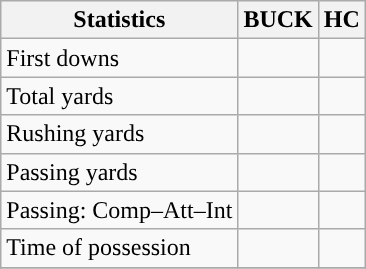<table class="wikitable" style="float: left;">
<tr>
<th>Statistics</th>
<th>BUCK</th>
<th>HC</th>
</tr>
<tr>
<td>First downs</td>
<td></td>
<td></td>
</tr>
<tr>
<td>Total yards</td>
<td></td>
<td></td>
</tr>
<tr>
<td>Rushing yards</td>
<td></td>
<td></td>
</tr>
<tr>
<td>Passing yards</td>
<td></td>
<td></td>
</tr>
<tr>
<td>Passing: Comp–Att–Int</td>
<td></td>
<td></td>
</tr>
<tr>
<td>Time of possession</td>
<td></td>
<td></td>
</tr>
<tr>
</tr>
</table>
